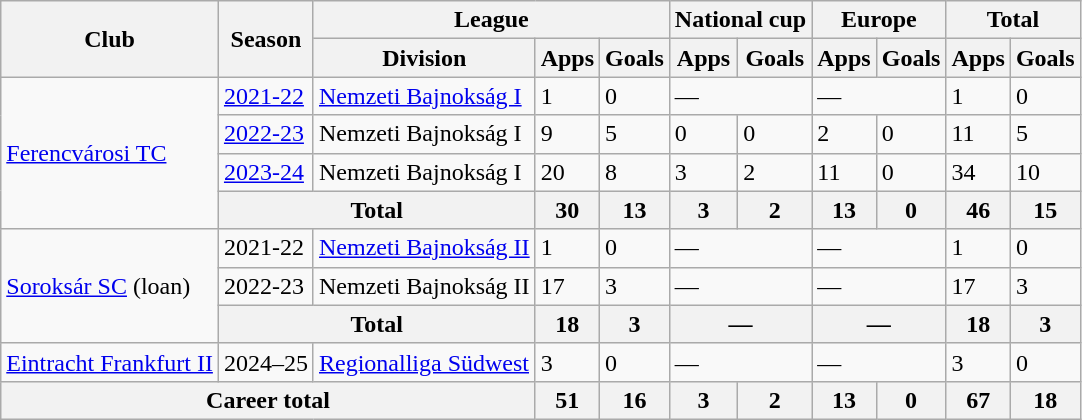<table class="wikitable">
<tr>
<th rowspan="2">Club</th>
<th rowspan="2">Season</th>
<th colspan="3">League</th>
<th colspan="2">National cup</th>
<th colspan="2">Europe</th>
<th colspan="2">Total</th>
</tr>
<tr>
<th>Division</th>
<th>Apps</th>
<th>Goals</th>
<th>Apps</th>
<th>Goals</th>
<th>Apps</th>
<th>Goals</th>
<th>Apps</th>
<th>Goals</th>
</tr>
<tr>
<td rowspan="4"><a href='#'>Ferencvárosi TC</a></td>
<td><a href='#'>2021-22</a></td>
<td><a href='#'>Nemzeti Bajnokság I</a></td>
<td>1</td>
<td>0</td>
<td colspan="2">—</td>
<td colspan="2">—</td>
<td>1</td>
<td>0</td>
</tr>
<tr>
<td><a href='#'>2022-23</a></td>
<td>Nemzeti Bajnokság I</td>
<td>9</td>
<td>5</td>
<td>0</td>
<td>0</td>
<td>2</td>
<td>0</td>
<td>11</td>
<td>5</td>
</tr>
<tr>
<td><a href='#'>2023-24</a></td>
<td>Nemzeti Bajnokság I</td>
<td>20</td>
<td>8</td>
<td>3</td>
<td>2</td>
<td>11</td>
<td>0</td>
<td>34</td>
<td>10</td>
</tr>
<tr>
<th colspan="2">Total</th>
<th>30</th>
<th>13</th>
<th>3</th>
<th>2</th>
<th>13</th>
<th>0</th>
<th>46</th>
<th>15</th>
</tr>
<tr>
<td rowspan="3"><a href='#'>Soroksár SC</a> (loan)</td>
<td>2021-22</td>
<td><a href='#'>Nemzeti Bajnokság II</a></td>
<td>1</td>
<td>0</td>
<td colspan="2">—</td>
<td colspan="2">—</td>
<td>1</td>
<td>0</td>
</tr>
<tr>
<td>2022-23</td>
<td>Nemzeti Bajnokság II</td>
<td>17</td>
<td>3</td>
<td colspan="2">—</td>
<td colspan="2">—</td>
<td>17</td>
<td>3</td>
</tr>
<tr>
<th colspan="2">Total</th>
<th>18</th>
<th>3</th>
<th colspan="2">—</th>
<th colspan="2">—</th>
<th>18</th>
<th>3</th>
</tr>
<tr>
<td><a href='#'>Eintracht Frankfurt II</a></td>
<td>2024–25</td>
<td><a href='#'>Regionalliga Südwest</a></td>
<td>3</td>
<td>0</td>
<td colspan="2">—</td>
<td colspan="2">—</td>
<td>3</td>
<td>0</td>
</tr>
<tr>
<th colspan="3">Career total</th>
<th>51</th>
<th>16</th>
<th>3</th>
<th>2</th>
<th>13</th>
<th>0</th>
<th>67</th>
<th>18</th>
</tr>
</table>
